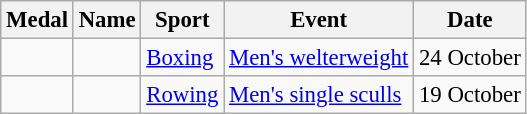<table class="wikitable sortable" style="font-size: 95%;">
<tr>
<th>Medal</th>
<th>Name</th>
<th>Sport</th>
<th>Event</th>
<th>Date</th>
</tr>
<tr>
<td></td>
<td></td>
<td><a href='#'>Boxing</a></td>
<td><a href='#'>Men's welterweight</a></td>
<td>24 October</td>
</tr>
<tr>
<td></td>
<td></td>
<td><a href='#'>Rowing</a></td>
<td><a href='#'>Men's single sculls</a></td>
<td>19 October</td>
</tr>
</table>
